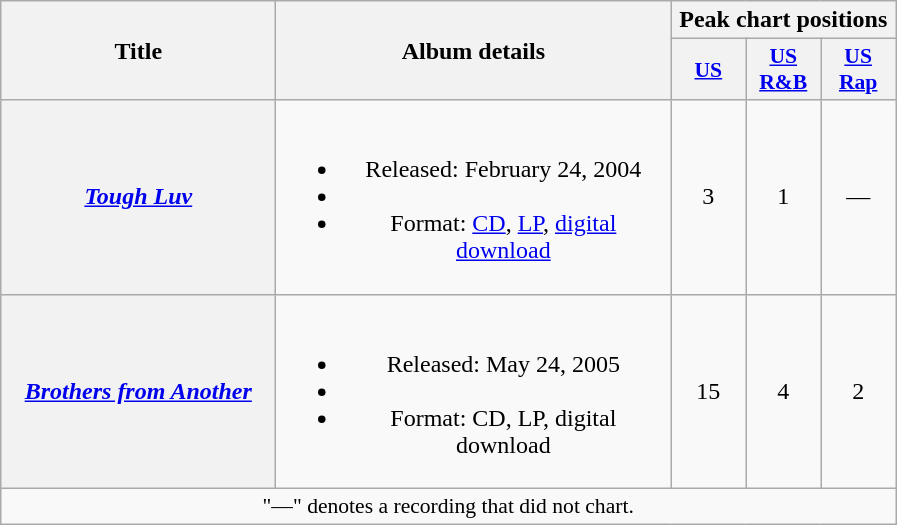<table class="wikitable plainrowheaders" style="text-align:center;">
<tr>
<th scope="col" rowspan="2" style="width:11em;">Title</th>
<th scope="col" rowspan="2" style="width:16em;">Album details</th>
<th scope="col" colspan="3">Peak chart positions</th>
</tr>
<tr>
<th style="width:3em;font-size:90%;"><a href='#'>US</a><br></th>
<th style="width:3em;font-size:90%;"><a href='#'>US<br>R&B</a><br></th>
<th style="width:3em;font-size:90%;"><a href='#'>US<br>Rap</a><br></th>
</tr>
<tr>
<th scope="row"><em><a href='#'>Tough Luv</a></em></th>
<td><br><ul><li>Released: February 24, 2004</li><li></li><li>Format: <a href='#'>CD</a>, <a href='#'>LP</a>, <a href='#'>digital download</a></li></ul></td>
<td>3</td>
<td>1</td>
<td>—</td>
</tr>
<tr>
<th scope="row"><em><a href='#'>Brothers from Another</a></em></th>
<td><br><ul><li>Released: May 24, 2005</li><li></li><li>Format: CD, LP, digital download</li></ul></td>
<td>15</td>
<td>4</td>
<td>2</td>
</tr>
<tr>
<td colspan="5" style="font-size:90%">"—" denotes a recording that did not chart.</td>
</tr>
</table>
